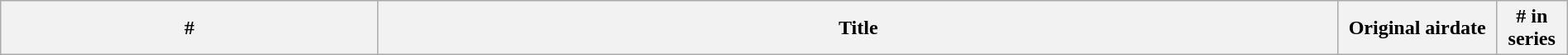<table class="wikitable plainrowheaders" width="100%">
<tr>
<th>#</th>
<th>Title</th>
<th width="120">Original airdate</th>
<th width="50"># in series<br></th>
</tr>
</table>
